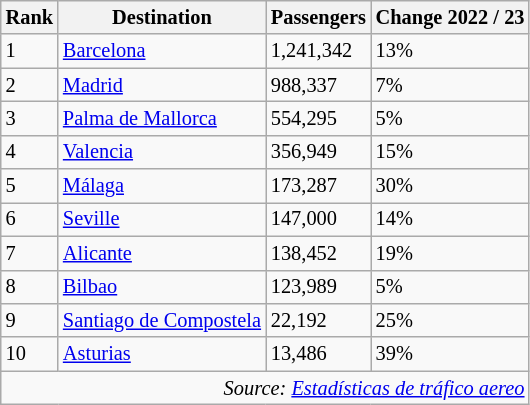<table class="wikitable" style="font-size: 85%; width:align">
<tr>
<th>Rank</th>
<th>Destination</th>
<th>Passengers</th>
<th>Change 2022 / 23</th>
</tr>
<tr>
<td>1</td>
<td> <a href='#'>Barcelona</a></td>
<td>1,241,342</td>
<td> 13%</td>
</tr>
<tr>
<td>2</td>
<td> <a href='#'>Madrid</a></td>
<td>988,337</td>
<td> 7%</td>
</tr>
<tr>
<td>3</td>
<td> <a href='#'>Palma de Mallorca</a></td>
<td>554,295</td>
<td> 5%</td>
</tr>
<tr>
<td>4</td>
<td> <a href='#'>Valencia</a></td>
<td>356,949</td>
<td> 15%</td>
</tr>
<tr>
<td>5</td>
<td> <a href='#'>Málaga</a></td>
<td>173,287</td>
<td> 30%</td>
</tr>
<tr>
<td>6</td>
<td> <a href='#'>Seville</a></td>
<td>147,000</td>
<td> 14%</td>
</tr>
<tr>
<td>7</td>
<td> <a href='#'>Alicante</a></td>
<td>138,452</td>
<td> 19%</td>
</tr>
<tr>
<td>8</td>
<td> <a href='#'>Bilbao</a></td>
<td>123,989</td>
<td> 5%</td>
</tr>
<tr>
<td>9</td>
<td> <a href='#'>Santiago de Compostela</a></td>
<td>22,192</td>
<td> 25%</td>
</tr>
<tr>
<td>10</td>
<td> <a href='#'>Asturias</a></td>
<td>13,486</td>
<td> 39%</td>
</tr>
<tr>
<td colspan="4" style="text-align:right;"><em>Source: <a href='#'>Estadísticas de tráfico aereo</a></em></td>
</tr>
</table>
